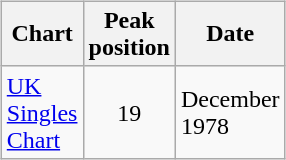<table style="width:0;">
<tr valign="top">
<td style="width:50%;"><br><table class="wikitable">
<tr>
<th>Chart</th>
<th>Peak<br>position</th>
<th>Date</th>
</tr>
<tr>
<td style="text-align:left;"><a href='#'>UK Singles Chart</a></td>
<td style="text-align:center;">19</td>
<td style="text-align:left;">December 1978</td>
</tr>
</table>
</td>
</tr>
</table>
